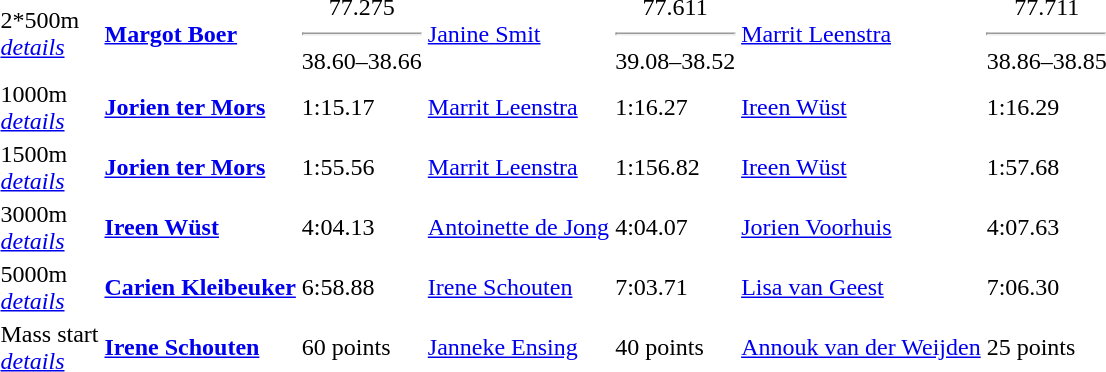<table>
<tr>
<td>2*500m <br> <a href='#'><em>details</em></a></td>
<td><strong><a href='#'>Margot Boer</a></strong></td>
<td style="text-align:center">77.275 <hr> 38.60–38.66</td>
<td><a href='#'>Janine Smit</a></td>
<td style="text-align:center">77.611 <hr> 39.08–38.52</td>
<td><a href='#'>Marrit Leenstra</a></td>
<td style="text-align:center">77.711 <hr> 38.86–38.85</td>
</tr>
<tr>
<td>1000m <br> <a href='#'><em>details</em></a></td>
<td><strong><a href='#'>Jorien ter Mors</a></strong></td>
<td>1:15.17</td>
<td><a href='#'>Marrit Leenstra</a></td>
<td>1:16.27</td>
<td><a href='#'>Ireen Wüst</a></td>
<td>1:16.29</td>
</tr>
<tr>
<td>1500m <br> <a href='#'><em>details</em></a></td>
<td><strong><a href='#'>Jorien ter Mors</a></strong></td>
<td>1:55.56</td>
<td><a href='#'>Marrit Leenstra</a></td>
<td>1:156.82</td>
<td><a href='#'>Ireen Wüst</a></td>
<td>1:57.68</td>
</tr>
<tr>
<td>3000m <br> <a href='#'><em>details</em></a></td>
<td><strong><a href='#'>Ireen Wüst</a></strong></td>
<td>4:04.13</td>
<td><a href='#'>Antoinette de Jong</a></td>
<td>4:04.07</td>
<td><a href='#'>Jorien Voorhuis</a></td>
<td>4:07.63</td>
</tr>
<tr>
<td>5000m <br> <a href='#'><em>details</em></a></td>
<td><strong><a href='#'>Carien Kleibeuker</a></strong></td>
<td>6:58.88</td>
<td><a href='#'>Irene Schouten</a></td>
<td>7:03.71</td>
<td><a href='#'>Lisa van Geest</a></td>
<td>7:06.30</td>
</tr>
<tr>
<td>Mass start <br> <a href='#'><em>details</em></a></td>
<td><strong><a href='#'>Irene Schouten</a></strong></td>
<td>60 points</td>
<td><a href='#'>Janneke Ensing</a></td>
<td>40 points</td>
<td><a href='#'>Annouk van der Weijden</a></td>
<td>25 points</td>
</tr>
</table>
